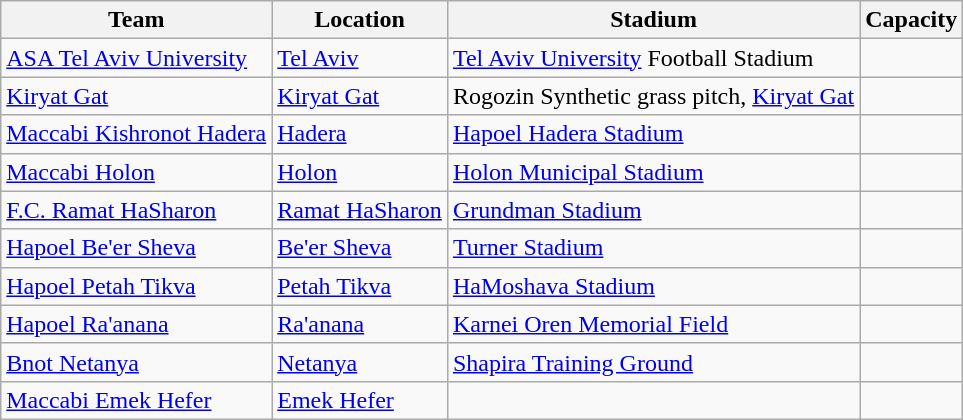<table class="wikitable sortable">
<tr>
<th>Team</th>
<th>Location</th>
<th>Stadium</th>
<th>Capacity</th>
</tr>
<tr>
<td><a href='#'>ASA Tel Aviv University</a></td>
<td><a href='#'>Tel Aviv</a></td>
<td><a href='#'>Tel Aviv University</a> Football Stadium</td>
<td style="text-align:center"></td>
</tr>
<tr>
<td><a href='#'>Kiryat Gat</a></td>
<td><a href='#'>Kiryat Gat</a></td>
<td>Rogozin Synthetic grass pitch, <a href='#'>Kiryat Gat</a></td>
<td style="text-align:center"></td>
</tr>
<tr>
<td><a href='#'>Maccabi Kishronot Hadera</a></td>
<td><a href='#'>Hadera</a></td>
<td><a href='#'>Hapoel Hadera Stadium</a></td>
<td style="text-align:center"></td>
</tr>
<tr>
<td><a href='#'>Maccabi Holon</a></td>
<td><a href='#'>Holon</a></td>
<td><a href='#'>Holon Municipal Stadium</a></td>
<td style="text-align:center"></td>
</tr>
<tr>
<td><a href='#'>F.C. Ramat HaSharon</a></td>
<td><a href='#'>Ramat HaSharon</a></td>
<td><a href='#'>Grundman Stadium</a></td>
<td style="text-align:center"></td>
</tr>
<tr>
<td><a href='#'>Hapoel Be'er Sheva</a></td>
<td><a href='#'>Be'er Sheva</a></td>
<td><a href='#'>Turner Stadium</a></td>
<td style="text-align:center"></td>
</tr>
<tr>
<td><a href='#'>Hapoel Petah Tikva</a></td>
<td><a href='#'>Petah Tikva</a></td>
<td><a href='#'>HaMoshava Stadium</a></td>
<td style="text-align:center"></td>
</tr>
<tr>
<td><a href='#'>Hapoel Ra'anana</a></td>
<td><a href='#'>Ra'anana</a></td>
<td><a href='#'>Karnei Oren Memorial Field</a></td>
<td style="text-align:center"></td>
</tr>
<tr>
<td><a href='#'>Bnot Netanya</a></td>
<td><a href='#'>Netanya</a></td>
<td><a href='#'>Shapira Training Ground</a></td>
<td style="text-align:center"></td>
</tr>
<tr>
<td><a href='#'>Maccabi Emek Hefer</a></td>
<td><a href='#'>Emek Hefer</a></td>
<td></td>
<td style="text-align:center"></td>
</tr>
</table>
